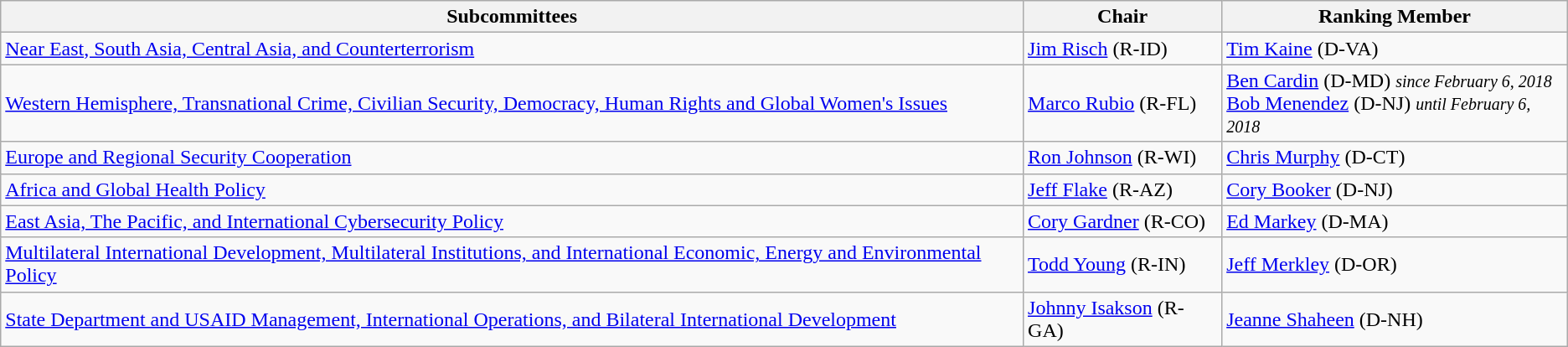<table class="wikitable">
<tr>
<th>Subcommittees</th>
<th>Chair</th>
<th>Ranking Member</th>
</tr>
<tr>
<td><a href='#'>Near East, South Asia, Central Asia, and Counterterrorism</a></td>
<td><a href='#'>Jim Risch</a> (R-ID)</td>
<td><a href='#'>Tim Kaine</a> (D-VA)</td>
</tr>
<tr>
<td><a href='#'>Western Hemisphere, Transnational Crime, Civilian Security, Democracy, Human Rights and Global Women's Issues</a></td>
<td><a href='#'>Marco Rubio</a> (R-FL)</td>
<td><a href='#'>Ben Cardin</a> (D-MD) <small><em>since February 6, 2018</em></small><br><a href='#'>Bob Menendez</a> (D-NJ) <small><em>until February 6, 2018</em></small></td>
</tr>
<tr>
<td><a href='#'>Europe and Regional Security Cooperation</a></td>
<td><a href='#'>Ron Johnson</a> (R-WI)</td>
<td><a href='#'>Chris Murphy</a> (D-CT)</td>
</tr>
<tr>
<td><a href='#'>Africa and Global Health Policy</a></td>
<td><a href='#'>Jeff Flake</a> (R-AZ)</td>
<td><a href='#'>Cory Booker</a> (D-NJ)</td>
</tr>
<tr>
<td><a href='#'>East Asia, The Pacific, and International Cybersecurity Policy</a></td>
<td><a href='#'>Cory Gardner</a> (R-CO)</td>
<td><a href='#'>Ed Markey</a> (D-MA)</td>
</tr>
<tr>
<td><a href='#'>Multilateral International Development, Multilateral Institutions, and International Economic, Energy and Environmental Policy</a></td>
<td><a href='#'>Todd Young</a> (R-IN)</td>
<td><a href='#'>Jeff Merkley</a> (D-OR)</td>
</tr>
<tr>
<td><a href='#'>State Department and USAID Management, International Operations, and Bilateral International Development</a></td>
<td><a href='#'>Johnny Isakson</a> (R-GA)</td>
<td><a href='#'>Jeanne Shaheen</a> (D-NH)</td>
</tr>
</table>
